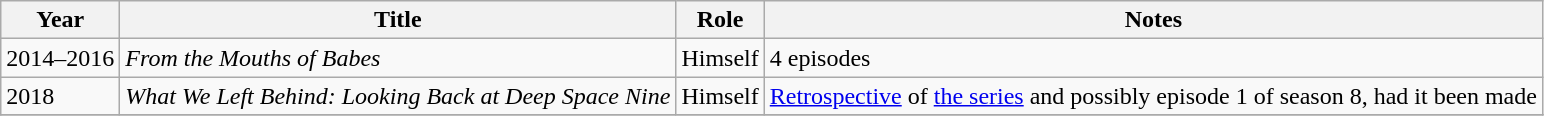<table class="wikitable">
<tr>
<th>Year</th>
<th>Title</th>
<th>Role</th>
<th>Notes</th>
</tr>
<tr>
<td>2014–2016</td>
<td><em>From the Mouths of Babes</em></td>
<td>Himself</td>
<td>4 episodes</td>
</tr>
<tr>
<td>2018</td>
<td><em>What We Left Behind: Looking Back at Deep Space Nine</em></td>
<td>Himself</td>
<td><a href='#'>Retrospective</a> of <a href='#'>the series</a> and possibly episode 1 of season 8, had it been made</td>
</tr>
<tr>
</tr>
</table>
